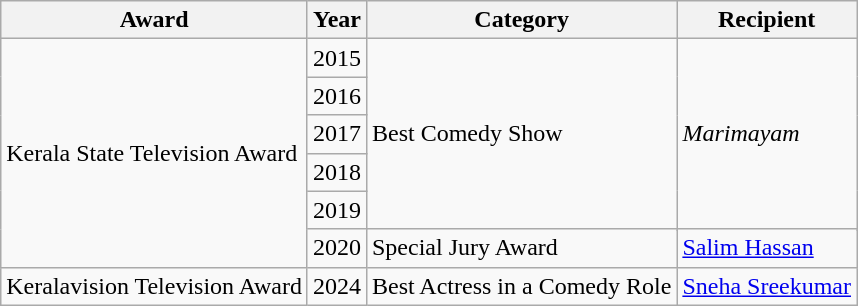<table class="wikitable sortable">
<tr>
<th>Award</th>
<th>Year</th>
<th>Category</th>
<th>Recipient</th>
</tr>
<tr>
<td rowspan=7>Kerala State Television Award</td>
<td>2015</td>
<td rowspan=6>Best Comedy Show</td>
<td rowspan=6><em>Marimayam</em></td>
</tr>
<tr>
<td>2016</td>
</tr>
<tr>
<td>2017</td>
</tr>
<tr>
<td>2018</td>
</tr>
<tr>
<td>2019</td>
</tr>
<tr>
<td rowspan=2>2020</td>
</tr>
<tr>
<td>Special Jury Award</td>
<td><a href='#'>Salim Hassan</a></td>
</tr>
<tr>
<td>Keralavision Television Award</td>
<td>2024</td>
<td>Best Actress in a Comedy Role</td>
<td><a href='#'>Sneha Sreekumar</a></td>
</tr>
</table>
